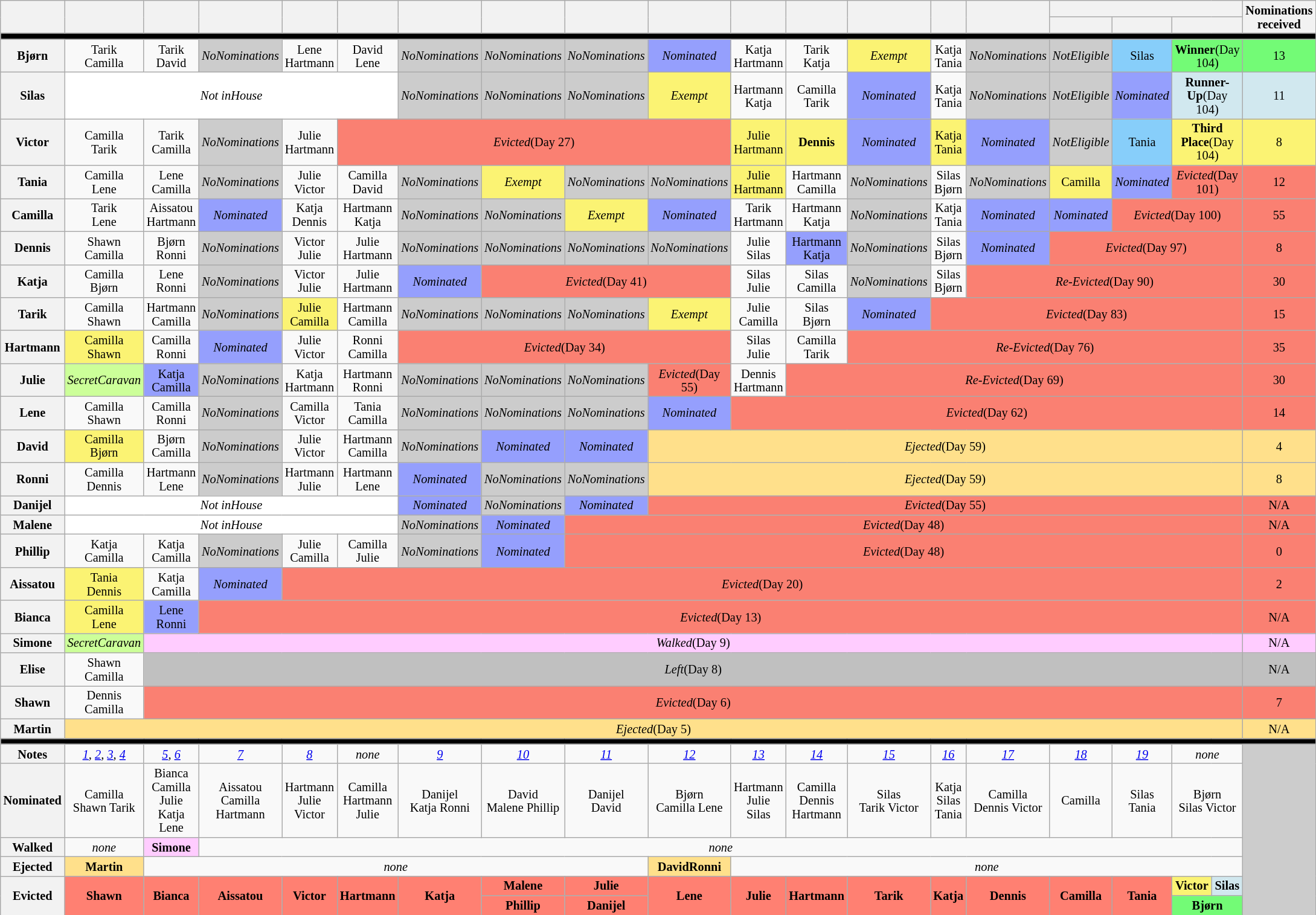<table class="wikitable" style="text-align:center; width:auto; font-size:85%; line-height:15px;">
<tr>
<th rowspan="2" style="width: 5%;"></th>
<th rowspan="2" style="width: 5%;"></th>
<th rowspan="2" style="width: 5%;"></th>
<th rowspan="2" style="width: 5%;"></th>
<th rowspan="2" style="width: 5%;"></th>
<th rowspan="2" style="width: 5%;"></th>
<th rowspan="2" style="width: 5%;"></th>
<th rowspan="2" style="width: 5%;"></th>
<th rowspan="2" style="width: 5%;"></th>
<th rowspan="2" style="width: 5%;"></th>
<th rowspan="2" style="width: 5%;"></th>
<th rowspan="2" style="width: 5%;"></th>
<th rowspan="2" style="width: 5%;"></th>
<th rowspan="2" style="width: 5%;"></th>
<th rowspan="2" style="width: 5%;"></th>
<th colspan="4" style="width: 5%;"></th>
<th rowspan="2" style="width: 5%;">Nominations<br>received</th>
</tr>
<tr>
<th style="width: 5%;"></th>
<th style="width: 5%;"></th>
<th colspan="2" style="width: 5%;"></th>
</tr>
<tr>
<td colspan="20" bgcolor="black"></td>
</tr>
<tr>
<th>Bjørn</th>
<td>Tarik<br>Camilla</td>
<td>Tarik<br>David</td>
<td style="background:#CCCCCC;"><em>NoNominations</em></td>
<td>Lene<br>Hartmann</td>
<td>David<br>Lene</td>
<td style="background:#CCCCCC;"><em>NoNominations</em></td>
<td style="background:#CCCCCC;"><em>NoNominations</em></td>
<td style="background:#CCCCCC;"><em>NoNominations</em></td>
<td style="background:#959FFD;"><em>Nominated</em></td>
<td>Katja<br>Hartmann</td>
<td>Tarik<br>Katja</td>
<td style="background:#FBF373"><em>Exempt</em></td>
<td>Katja<br>Tania</td>
<td style="background:#CCCCCC;"><em>NoNominations</em></td>
<td style="background:#CCCCCC;"><em>NotEligible</em></td>
<td style="background:#87CEFA">Silas<br></td>
<td colspan="2" style="background:#73FB76;;"><strong>Winner</strong>(Day 104)</td>
<td style="background:#73FB76;;">13</td>
</tr>
<tr>
<th>Silas</th>
<td colspan="5" style="background:#FFFFFF"><em>Not inHouse</em></td>
<td style="background:#CCCCCC;"><em>NoNominations</em></td>
<td style="background:#CCCCCC;"><em>NoNominations</em></td>
<td style="background:#CCCCCC;"><em>NoNominations</em></td>
<td style="background:#FBF373"><em>Exempt</em></td>
<td>Hartmann<br>Katja</td>
<td>Camilla<br>Tarik</td>
<td style="background:#959FFD;"><em>Nominated</em></td>
<td>Katja<br>Tania</td>
<td style="background:#CCCCCC;"><em>NoNominations</em></td>
<td style="background:#CCCCCC;"><em>NotEligible</em></td>
<td style="background:#959FFD;"><em>Nominated</em></td>
<td colspan="2" style="background:#D1E8EF;;"><strong>Runner-Up</strong>(Day 104)</td>
<td style="background:#D1E8EF;;">11</td>
</tr>
<tr>
<th>Victor</th>
<td>Camilla<br>Tarik</td>
<td>Tarik<br>Camilla</td>
<td style="background:#CCCCCC;"><em>NoNominations</em></td>
<td>Julie<br>Hartmann</td>
<td colspan="5" style="background:#FA8072;"><em>Evicted</em>(Day 27)</td>
<td style="background:#FBF373">Julie<br>Hartmann</td>
<td style="background:#FBF373"><strong>Dennis</strong></td>
<td style="background:#959FFD;"><em>Nominated</em></td>
<td style="background:#FBF373">Katja<br>Tania</td>
<td style="background:#959FFD;"><em>Nominated</em></td>
<td style="background:#CCCCCC;"><em>NotEligible</em></td>
<td style="background:#87CEFA">Tania<br></td>
<td colspan="2" style="background:#FBF373;;"><strong>Third Place</strong>(Day 104)</td>
<td style="background:#FBF373;;">8</td>
</tr>
<tr>
<th>Tania</th>
<td>Camilla<br>Lene</td>
<td>Lene<br>Camilla</td>
<td style="background:#CCCCCC;"><em>NoNominations</em></td>
<td>Julie<br>Victor</td>
<td>Camilla<br>David</td>
<td style="background:#CCCCCC;"><em>NoNominations</em></td>
<td style="background:#FBF373"><em>Exempt</em></td>
<td style="background:#CCCCCC;"><em>NoNominations</em></td>
<td style="background:#CCCCCC;"><em>NoNominations</em></td>
<td style="background:#FBF373">Julie<br>Hartmann</td>
<td>Hartmann<br>Camilla</td>
<td style="background:#CCCCCC;"><em>NoNominations</em></td>
<td>Silas<br>Bjørn</td>
<td style="background:#CCCCCC;"><em>NoNominations</em></td>
<td style="background:#FBF373">Camilla<br></td>
<td style="background:#959FFD;"><em>Nominated</em></td>
<td colspan="2" style="background:#FA8072;"><em>Evicted</em>(Day 101)</td>
<td style="background:#FA8072;">12</td>
</tr>
<tr>
<th>Camilla</th>
<td>Tarik<br>Lene</td>
<td>Aissatou<br>Hartmann</td>
<td style="background:#959FFD;"><em>Nominated</em></td>
<td>Katja<br>Dennis</td>
<td>Hartmann<br>Katja</td>
<td style="background:#CCCCCC;"><em>NoNominations</em></td>
<td style="background:#CCCCCC;"><em>NoNominations</em></td>
<td style="background:#FBF373"><em>Exempt</em></td>
<td style="background:#959FFD;"><em>Nominated</em></td>
<td>Tarik<br>Hartmann</td>
<td>Hartmann<br>Katja</td>
<td style="background:#CCCCCC;"><em>NoNominations</em></td>
<td>Katja<br>Tania</td>
<td style="background:#959FFD;"><em>Nominated</em></td>
<td style="background:#959FFD;"><em>Nominated</em></td>
<td colspan="3" style="background:#FA8072;"><em>Evicted</em>(Day 100)</td>
<td style="background:#FA8072;">55</td>
</tr>
<tr>
<th>Dennis</th>
<td>Shawn<br>Camilla</td>
<td>Bjørn<br>Ronni</td>
<td style="background:#CCCCCC;"><em>NoNominations</em></td>
<td>Victor<br>Julie</td>
<td>Julie<br>Hartmann</td>
<td style="background:#CCCCCC;"><em>NoNominations</em></td>
<td style="background:#CCCCCC;"><em>NoNominations</em></td>
<td style="background:#CCCCCC;"><em>NoNominations</em></td>
<td style="background:#CCCCCC;"><em>NoNominations</em></td>
<td>Julie<br>Silas</td>
<td style="background:#959FFD;">Hartmann<br>Katja</td>
<td style="background:#CCCCCC;"><em>NoNominations</em></td>
<td>Silas<br>Bjørn</td>
<td style="background:#959FFD;"><em>Nominated</em></td>
<td colspan="4" style="background:#FA8072;"><em>Evicted</em>(Day 97)</td>
<td style="background:#FA8072;">8</td>
</tr>
<tr>
<th>Katja</th>
<td>Camilla<br>Bjørn</td>
<td>Lene<br>Ronni</td>
<td style="background:#CCCCCC;"><em>NoNominations</em></td>
<td>Victor<br>Julie</td>
<td>Julie<br>Hartmann</td>
<td style="background:#959FFD;"><em>Nominated</em></td>
<td colspan="3" style="background:#FA8072;"><em>Evicted</em>(Day 41)</td>
<td>Silas<br>Julie</td>
<td>Silas<br>Camilla</td>
<td style="background:#CCCCCC;"><em>NoNominations</em></td>
<td>Silas<br>Bjørn</td>
<td colspan="5" style="background:#FA8072;"><em>Re-Evicted</em>(Day 90)</td>
<td style="background:#FA8072;">30</td>
</tr>
<tr>
<th>Tarik</th>
<td>Camilla<br>Shawn</td>
<td>Hartmann<br>Camilla</td>
<td style="background:#CCCCCC;"><em>NoNominations</em></td>
<td style="background:#FBF373">Julie<br>Camilla</td>
<td>Hartmann<br>Camilla</td>
<td style="background:#CCCCCC;"><em>NoNominations</em></td>
<td style="background:#CCCCCC;"><em>NoNominations</em></td>
<td style="background:#CCCCCC;"><em>NoNominations</em></td>
<td style="background:#FBF373"><em>Exempt</em></td>
<td>Julie<br>Camilla</td>
<td>Silas<br>Bjørn</td>
<td style="background:#959FFD;"><em>Nominated</em></td>
<td colspan="6" style="background:#FA8072;"><em>Evicted</em>(Day 83)</td>
<td style="background:#FA8072;">15</td>
</tr>
<tr>
<th>Hartmann</th>
<td style="background:#FBF373">Camilla<br>Shawn</td>
<td>Camilla<br>Ronni</td>
<td style="background:#959FFD;"><em>Nominated</em></td>
<td>Julie<br>Victor</td>
<td>Ronni<br>Camilla</td>
<td colspan="4" style="background:#FA8072;"><em>Evicted</em>(Day 34)</td>
<td>Silas<br>Julie</td>
<td>Camilla<br>Tarik</td>
<td colspan="7" style="background:#FA8072;"><em>Re-Evicted</em>(Day 76)</td>
<td style="background:#FA8072;">35</td>
</tr>
<tr>
<th>Julie</th>
<td style="background:#CCFF99"><em>SecretCaravan</em></td>
<td style="background:#959FFD;">Katja<br>Camilla</td>
<td style="background:#CCCCCC;"><em>NoNominations</em></td>
<td>Katja<br>Hartmann</td>
<td>Hartmann<br>Ronni</td>
<td style="background:#CCCCCC;"><em>NoNominations</em></td>
<td style="background:#CCCCCC;"><em>NoNominations</em></td>
<td style="background:#CCCCCC;"><em>NoNominations</em></td>
<td style="background:#FA8072;"><em>Evicted</em>(Day 55)</td>
<td>Dennis<br>Hartmann</td>
<td colspan="8" style="background:#FA8072;"><em>Re-Evicted</em>(Day 69)</td>
<td style="background:#FA8072;">30</td>
</tr>
<tr>
<th>Lene</th>
<td>Camilla<br>Shawn</td>
<td>Camilla<br>Ronni</td>
<td style="background:#CCCCCC;"><em>NoNominations</em></td>
<td>Camilla<br>Victor</td>
<td>Tania<br>Camilla</td>
<td style="background:#CCCCCC;"><em>NoNominations</em></td>
<td style="background:#CCCCCC;"><em>NoNominations</em></td>
<td style="background:#CCCCCC;"><em>NoNominations</em></td>
<td style="background:#959FFD;"><em>Nominated</em></td>
<td colspan="9" style="background:#FA8072;"><em>Evicted</em>(Day 62)</td>
<td style="background:#FA8072;">14</td>
</tr>
<tr>
<th>David</th>
<td style="background:#FBF373">Camilla<br>Bjørn</td>
<td>Bjørn<br>Camilla</td>
<td style="background:#CCCCCC;"><em>NoNominations</em></td>
<td>Julie<br>Victor</td>
<td>Hartmann<br>Camilla</td>
<td style="background:#CCCCCC;"><em>NoNominations</em></td>
<td style="background:#959FFD;"><em>Nominated</em></td>
<td style="background:#959FFD;"><em>Nominated</em></td>
<td colspan="10" style="background-color: #FFE08B;"><em>Ejected</em>(Day 59)</td>
<td style="background-color: #FFE08B;">4</td>
</tr>
<tr>
<th>Ronni</th>
<td>Camilla<br>Dennis</td>
<td>Hartmann<br>Lene</td>
<td style="background:#CCCCCC;"><em>NoNominations</em></td>
<td>Hartmann<br>Julie</td>
<td>Hartmann<br>Lene</td>
<td style="background:#959FFD;"><em>Nominated</em></td>
<td style="background:#CCCCCC;"><em>NoNominations</em></td>
<td style="background:#CCCCCC;"><em>NoNominations</em></td>
<td colspan="10" style="background-color: #FFE08B;"><em>Ejected</em>(Day 59)</td>
<td style="background-color: #FFE08B;">8</td>
</tr>
<tr>
<th>Danijel</th>
<td colspan="5" style="background:#FFFFFF"><em>Not inHouse</em></td>
<td style="background:#959FFD;"><em>Nominated</em></td>
<td style="background:#CCCCCC;"><em>NoNominations</em></td>
<td style="background:#959FFD;"><em>Nominated</em></td>
<td colspan="10" style="background:#FA8072;"><em>Evicted</em>(Day 55)</td>
<td style="background:#FA8072;">N/A</td>
</tr>
<tr>
<th>Malene</th>
<td colspan="5" style="background:#FFFFFF"><em>Not inHouse</em></td>
<td style="background:#CCCCCC;"><em>NoNominations</em></td>
<td style="background:#959FFD;"><em>Nominated</em></td>
<td colspan="11" style="background:#FA8072;"><em>Evicted</em>(Day 48)</td>
<td style="background:#FA8072;">N/A</td>
</tr>
<tr>
<th>Phillip</th>
<td>Katja<br>Camilla</td>
<td>Katja<br>Camilla</td>
<td style="background:#CCCCCC;"><em>NoNominations</em></td>
<td>Julie<br>Camilla</td>
<td>Camilla<br>Julie</td>
<td style="background:#CCCCCC;"><em>NoNominations</em></td>
<td style="background:#959FFD;"><em>Nominated</em></td>
<td colspan="11" style="background:#FA8072;"><em>Evicted</em>(Day 48)</td>
<td style="background:#FA8072;">0</td>
</tr>
<tr>
<th>Aissatou</th>
<td style="background:#FBF373">Tania<br>Dennis</td>
<td>Katja<br>Camilla</td>
<td style="background:#959FFD;"><em>Nominated</em></td>
<td colspan="15" style="background:#FA8072;"><em>Evicted</em>(Day 20)</td>
<td style="background:#FA8072;">2</td>
</tr>
<tr>
<th>Bianca</th>
<td style="background:#FBF373">Camilla<br>Lene</td>
<td style="background:#959FFD;">Lene<br>Ronni</td>
<td colspan="16" style="background:#FA8072;"><em>Evicted</em>(Day 13)</td>
<td style="background:#FA8072;">N/A</td>
</tr>
<tr>
<th>Simone</th>
<td style="background:#CCFF99"><em>SecretCaravan</em></td>
<td colspan="17" style="background:#FFCCFF;"><em>Walked</em>(Day 9)</td>
<td style="background:#FFCCFF;">N/A</td>
</tr>
<tr>
<th>Elise</th>
<td>Shawn<br>Camilla</td>
<td colspan="17" style="background:#C0C0C0"><em>Left</em>(Day 8)</td>
<td style="background:#C0C0C0">N/A</td>
</tr>
<tr>
<th>Shawn</th>
<td>Dennis<br>Camilla</td>
<td colspan="17" style="background:#FA8072;"><em>Evicted</em>(Day 6)</td>
<td style="background:#FA8072;">7</td>
</tr>
<tr>
<th>Martin</th>
<td colspan="18" style="background-color: #FFE08B;"><em>Ejected</em>(Day 5)</td>
<td style="background-color: #FFE08B;">N/A</td>
</tr>
<tr>
<th colspan="20" style="background-color: black;"></th>
</tr>
<tr>
<th>Notes</th>
<td><em><a href='#'>1</a>, <a href='#'>2</a>, <a href='#'>3</a>, <a href='#'>4</a></em></td>
<td><em><a href='#'>5</a>, <a href='#'>6</a></em></td>
<td><em><a href='#'>7</a></em></td>
<td><em><a href='#'>8</a></em></td>
<td><em>none</em></td>
<td><em><a href='#'>9</a></em></td>
<td><em><a href='#'>10</a></em></td>
<td><em><a href='#'>11</a></em></td>
<td><em><a href='#'>12</a></em></td>
<td><em><a href='#'>13</a></em></td>
<td><em><a href='#'>14</a></em></td>
<td><em><a href='#'>15</a></em></td>
<td><em><a href='#'>16</a></em></td>
<td><em><a href='#'>17</a></em></td>
<td><em><a href='#'>18</a></em></td>
<td><em><a href='#'>19</a></em></td>
<td colspan="2"><em>none</em></td>
<td rowspan="6" style="background:#ccc;"></td>
</tr>
<tr>
<th>Nominated</th>
<td>Camilla<br>Shawn
Tarik</td>
<td>Bianca<br>Camilla
Julie
Katja
Lene</td>
<td>Aissatou<br>Camilla
Hartmann</td>
<td>Hartmann<br>Julie
Victor</td>
<td>Camilla<br>Hartmann
Julie</td>
<td>Danijel<br>Katja
Ronni</td>
<td>David<br>Malene
Phillip</td>
<td>Danijel<br>David</td>
<td>Bjørn<br>Camilla
Lene</td>
<td>Hartmann<br>Julie
Silas</td>
<td>Camilla<br>Dennis
Hartmann</td>
<td>Silas<br>Tarik
Victor</td>
<td>Katja<br>Silas
Tania</td>
<td>Camilla<br>Dennis
Victor</td>
<td>Camilla</td>
<td>Silas<br>Tania</td>
<td colspan="2">Bjørn<br>Silas
Victor</td>
</tr>
<tr>
<th>Walked</th>
<td><em>none</em></td>
<td style="background:#FFCCFF;"><strong>Simone</strong></td>
<td colspan="16"><em>none</em></td>
</tr>
<tr>
<th>Ejected</th>
<td style="background:#FFE08B;"><strong>Martin</strong></td>
<td colspan="7"><em>none</em></td>
<td style="background:#FFE08B;"><strong>DavidRonni</strong></td>
<td colspan="9"><em>none</em></td>
</tr>
<tr>
<th rowspan="2">Evicted</th>
<td rowspan="2" bgcolor="#FF8072"><strong>Shawn</strong></td>
<td rowspan="2" bgcolor="#FF8072"><strong>Bianca</strong></td>
<td rowspan="2" bgcolor="#FF8072"><strong>Aissatou</strong></td>
<td rowspan="2" bgcolor="#FF8072"><strong>Victor</strong></td>
<td rowspan="2" bgcolor="#FF8072"><strong>Hartmann</strong></td>
<td rowspan="2" bgcolor="#FF8072"><strong>Katja</strong></td>
<td bgcolor="#FF8072"><strong>Malene</strong></td>
<td bgcolor="#FF8072"><strong>Julie</strong></td>
<td rowspan="2" bgcolor="#FF8072"><strong>Lene</strong></td>
<td rowspan="2" bgcolor="#FF8072"><strong>Julie</strong></td>
<td rowspan="2" bgcolor="#FF8072"><strong>Hartmann</strong></td>
<td rowspan="2" bgcolor="#FF8072"><strong>Tarik</strong></td>
<td rowspan="2" bgcolor="#FF8072"><strong>Katja</strong></td>
<td rowspan="2" bgcolor="#FF8072"><strong>Dennis</strong></td>
<td rowspan="2" bgcolor="#FF8072"><strong>Camilla</strong></td>
<td rowspan="2" bgcolor="#FF8072"><strong>Tania</strong></td>
<td bgcolor="FBF373"><strong>Victor</strong></td>
<td bgcolor="#D1E8EF"><strong>Silas</strong></td>
</tr>
<tr>
<td bgcolor="#FF8072"><strong>Phillip</strong></td>
<td bgcolor="#FF8072"><strong>Danijel</strong></td>
<td colspan="2" bgcolor="#73FB76"><strong>Bjørn</strong></td>
</tr>
</table>
